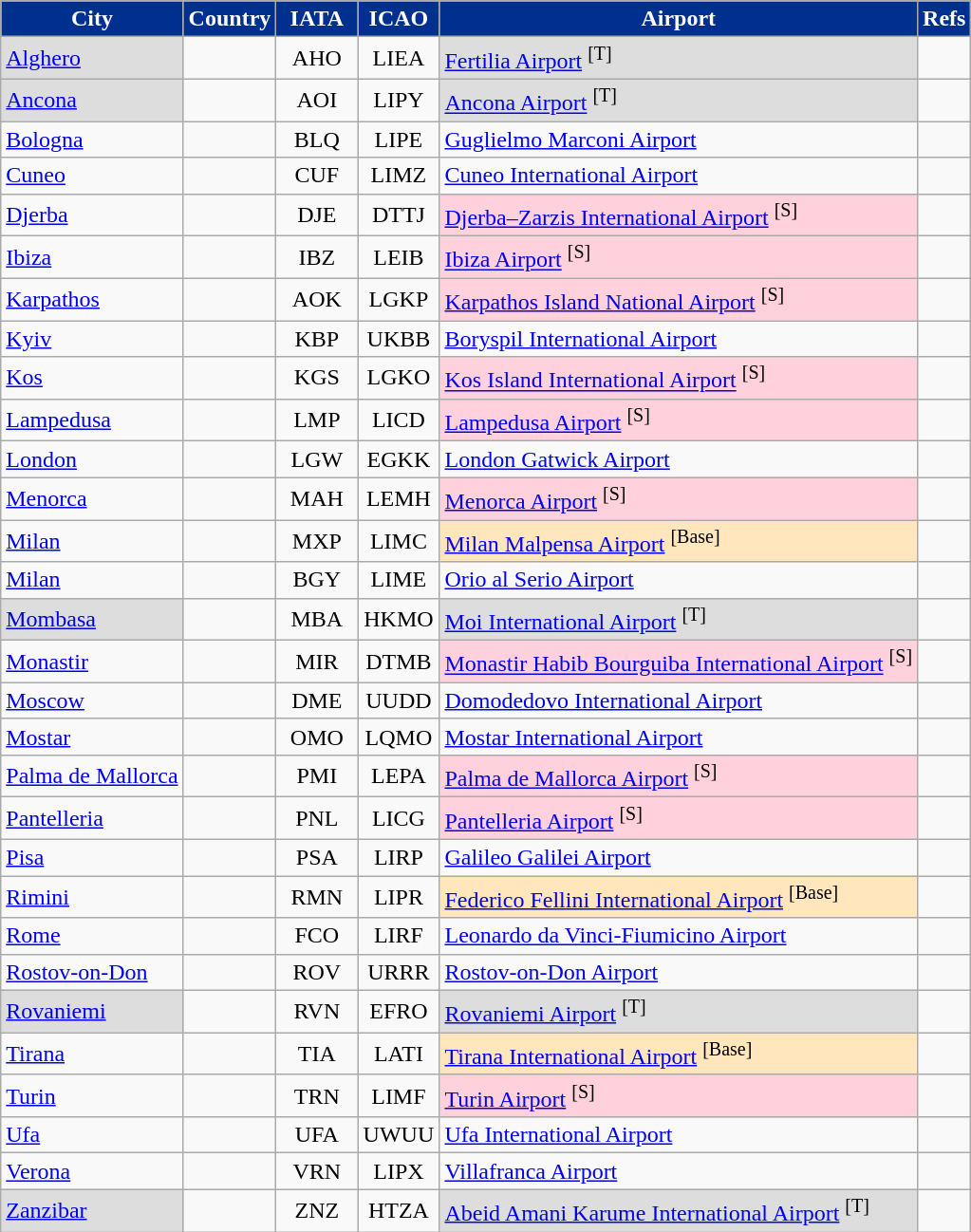<table class="sortable wikitable toccolours">
<tr>
<th style="background:#00308F;color: white">City</th>
<th style="background:#00308F;color: white">Country</th>
<th style="background:#00308F; color:white; width:50px;">IATA</th>
<th style="background:#00308F; color:white; width:50px;">ICAO</th>
<th style="background:#00308F;color: white">Airport</th>
<th style="background:#00308F;color: white" class="unsortable">Refs</th>
</tr>
<tr>
<td style="background:#DDDDDD"><a href='#'>Alghero</a></td>
<td></td>
<td align=center>AHO</td>
<td align=center>LIEA</td>
<td style="background:#DDDDDD"><a href='#'>Fertilia Airport</a> <sup>[T]</sup></td>
<td></td>
</tr>
<tr>
<td style="background:#DDDDDD"><a href='#'>Ancona</a></td>
<td></td>
<td align=center>AOI</td>
<td align=center>LIPY</td>
<td style="background:#DDDDDD"><a href='#'>Ancona Airport</a> <sup>[T]</sup></td>
<td></td>
</tr>
<tr>
<td><a href='#'>Bologna</a></td>
<td></td>
<td align=center>BLQ</td>
<td align=center>LIPE</td>
<td><a href='#'>Guglielmo Marconi Airport</a></td>
<td></td>
</tr>
<tr>
<td><a href='#'>Cuneo</a></td>
<td></td>
<td align=center>CUF</td>
<td align=center>LIMZ</td>
<td><a href='#'>Cuneo International Airport</a></td>
<td></td>
</tr>
<tr>
<td><a href='#'>Djerba</a></td>
<td></td>
<td align=center>DJE</td>
<td align=center>DTTJ</td>
<td style="background:#FFD1DC"><a href='#'>Djerba–Zarzis International Airport</a> <sup>[S]</sup></td>
<td></td>
</tr>
<tr>
<td><a href='#'>Ibiza</a></td>
<td></td>
<td align=center>IBZ</td>
<td align=center>LEIB</td>
<td style="background:#FFD1DC"><a href='#'>Ibiza Airport</a> <sup>[S]</sup></td>
<td></td>
</tr>
<tr>
<td><a href='#'>Karpathos</a></td>
<td></td>
<td align=center>AOK</td>
<td align=center>LGKP</td>
<td style="background:#FFD1DC"><a href='#'>Karpathos Island National Airport</a> <sup>[S]</sup></td>
<td></td>
</tr>
<tr>
<td><a href='#'>Kyiv</a></td>
<td></td>
<td align=center>KBP</td>
<td align=center>UKBB</td>
<td><a href='#'>Boryspil International Airport</a></td>
<td></td>
</tr>
<tr>
<td><a href='#'>Kos</a></td>
<td></td>
<td align=center>KGS</td>
<td align=center>LGKO</td>
<td style="background:#FFD1DC"><a href='#'>Kos Island International Airport</a> <sup>[S]</sup></td>
<td></td>
</tr>
<tr>
<td><a href='#'>Lampedusa</a></td>
<td></td>
<td align=center>LMP</td>
<td align=center>LICD</td>
<td style="background:#FFD1DC"><a href='#'>Lampedusa Airport</a> <sup>[S]</sup></td>
<td></td>
</tr>
<tr>
<td><a href='#'>London</a></td>
<td></td>
<td align=center>LGW</td>
<td align=center>EGKK</td>
<td><a href='#'>London Gatwick Airport</a></td>
<td></td>
</tr>
<tr>
<td><a href='#'>Menorca</a></td>
<td></td>
<td align=center>MAH</td>
<td align=center>LEMH</td>
<td style="background:#FFD1DC"><a href='#'>Menorca Airport</a> <sup>[S]</sup></td>
<td></td>
</tr>
<tr>
<td><a href='#'>Milan</a></td>
<td></td>
<td align=center>MXP</td>
<td align=center>LIMC</td>
<td style="background-color: #FFE6BD"><a href='#'>Milan Malpensa Airport</a> <sup>[Base]</sup></td>
<td></td>
</tr>
<tr>
<td><a href='#'>Milan</a></td>
<td></td>
<td align=center>BGY</td>
<td align=center>LIME</td>
<td><a href='#'>Orio al Serio Airport</a></td>
<td></td>
</tr>
<tr>
<td style="background:#DDDDDD"><a href='#'>Mombasa</a></td>
<td></td>
<td align=center>MBA</td>
<td align=center>HKMO</td>
<td style="background:#DDDDDD"><a href='#'>Moi International Airport</a> <sup>[T]</sup></td>
<td></td>
</tr>
<tr>
<td><a href='#'>Monastir</a></td>
<td></td>
<td align=center>MIR</td>
<td align=center>DTMB</td>
<td style="background:#FFD1DC"><a href='#'>Monastir Habib Bourguiba International Airport</a> <sup>[S]</sup></td>
<td></td>
</tr>
<tr>
<td><a href='#'>Moscow</a></td>
<td></td>
<td align=center>DME</td>
<td align=center>UUDD</td>
<td><a href='#'>Domodedovo International Airport</a></td>
<td></td>
</tr>
<tr>
<td><a href='#'>Mostar</a></td>
<td></td>
<td align=center>OMO</td>
<td align=center>LQMO</td>
<td><a href='#'>Mostar International Airport</a></td>
<td></td>
</tr>
<tr>
<td><a href='#'>Palma de Mallorca</a></td>
<td></td>
<td align=center>PMI</td>
<td align=center>LEPA</td>
<td style="background:#FFD1DC"><a href='#'>Palma de Mallorca Airport</a> <sup>[S]</sup></td>
<td></td>
</tr>
<tr>
<td><a href='#'>Pantelleria</a></td>
<td></td>
<td align=center>PNL</td>
<td align=center>LICG</td>
<td style="background:#FFD1DC"><a href='#'>Pantelleria Airport</a> <sup>[S]</sup></td>
<td></td>
</tr>
<tr>
<td><a href='#'>Pisa</a></td>
<td></td>
<td align=center>PSA</td>
<td align=center>LIRP</td>
<td><a href='#'>Galileo Galilei Airport</a></td>
<td></td>
</tr>
<tr>
<td><a href='#'>Rimini</a></td>
<td></td>
<td align=center>RMN</td>
<td align=center>LIPR</td>
<td style="background-color: #FFE6BD"><a href='#'>Federico Fellini International Airport</a> <sup>[Base]</sup></td>
</tr>
<tr>
<td><a href='#'>Rome</a></td>
<td></td>
<td align=center>FCO</td>
<td align=center>LIRF</td>
<td><a href='#'>Leonardo da Vinci-Fiumicino Airport</a></td>
<td></td>
</tr>
<tr>
<td><a href='#'>Rostov-on-Don</a></td>
<td></td>
<td align=center>ROV</td>
<td align=center>URRR</td>
<td><a href='#'>Rostov-on-Don Airport</a></td>
<td></td>
</tr>
<tr>
<td style="background:#DDDDDD"><a href='#'>Rovaniemi</a></td>
<td></td>
<td align=center>RVN</td>
<td align=center>EFRO</td>
<td style="background:#DDDDDD"><a href='#'>Rovaniemi Airport</a> <sup>[T]</sup></td>
<td></td>
</tr>
<tr>
<td><a href='#'>Tirana</a></td>
<td></td>
<td align=center>TIA</td>
<td align=center>LATI</td>
<td style="background-color: #FFE6BD"><a href='#'>Tirana International Airport</a> <sup>[Base]</sup></td>
<td></td>
</tr>
<tr>
<td><a href='#'>Turin</a></td>
<td></td>
<td align=center>TRN</td>
<td align=center>LIMF</td>
<td style="background:#FFD1DC"><a href='#'>Turin Airport</a> <sup>[S]</sup></td>
<td></td>
</tr>
<tr>
<td><a href='#'>Ufa</a></td>
<td></td>
<td align=center>UFA</td>
<td align=center>UWUU</td>
<td><a href='#'>Ufa International Airport</a></td>
<td></td>
</tr>
<tr>
<td><a href='#'>Verona</a></td>
<td></td>
<td align=center>VRN</td>
<td align=center>LIPX</td>
<td><a href='#'>Villafranca Airport</a></td>
<td></td>
</tr>
<tr>
<td style="background:#DDDDDD"><a href='#'>Zanzibar</a></td>
<td></td>
<td align=center>ZNZ</td>
<td align=center>HTZA</td>
<td style="background:#DDDDDD"><a href='#'>Abeid Amani Karume International Airport</a> <sup>[T]</sup></td>
</tr>
</table>
